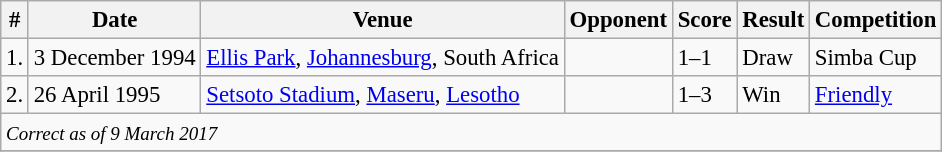<table class="wikitable" style="font-size:95%;">
<tr>
<th>#</th>
<th>Date</th>
<th>Venue</th>
<th>Opponent</th>
<th>Score</th>
<th>Result</th>
<th>Competition</th>
</tr>
<tr>
<td>1.</td>
<td>3 December 1994</td>
<td><a href='#'>Ellis Park</a>, <a href='#'>Johannesburg</a>, South Africa</td>
<td></td>
<td>1–1</td>
<td>Draw</td>
<td>Simba Cup</td>
</tr>
<tr>
<td>2.</td>
<td>26 April 1995</td>
<td><a href='#'>Setsoto Stadium</a>, <a href='#'>Maseru</a>, <a href='#'>Lesotho</a></td>
<td></td>
<td>1–3</td>
<td>Win</td>
<td><a href='#'>Friendly</a></td>
</tr>
<tr>
<td colspan="12"><small><em>Correct as of 9 March 2017</em></small></td>
</tr>
<tr>
</tr>
</table>
